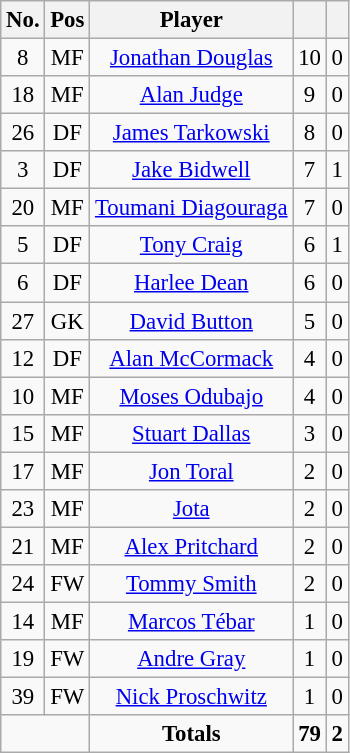<table class="wikitable"  style="text-align:center; border:1px #aaa solid; font-size:95%;">
<tr>
<th>No.</th>
<th>Pos</th>
<th>Player</th>
<th></th>
<th></th>
</tr>
<tr>
<td>8</td>
<td>MF</td>
<td><a href='#'>Jonathan Douglas</a></td>
<td>10</td>
<td>0</td>
</tr>
<tr>
<td>18</td>
<td>MF</td>
<td><a href='#'>Alan Judge</a></td>
<td>9</td>
<td>0</td>
</tr>
<tr>
<td>26</td>
<td>DF</td>
<td><a href='#'>James Tarkowski</a></td>
<td>8</td>
<td>0</td>
</tr>
<tr>
<td>3</td>
<td>DF</td>
<td><a href='#'>Jake Bidwell</a></td>
<td>7</td>
<td>1</td>
</tr>
<tr>
<td>20</td>
<td>MF</td>
<td><a href='#'>Toumani Diagouraga</a></td>
<td>7</td>
<td>0</td>
</tr>
<tr>
<td>5</td>
<td>DF</td>
<td><a href='#'>Tony Craig</a></td>
<td>6</td>
<td>1</td>
</tr>
<tr>
<td>6</td>
<td>DF</td>
<td><a href='#'>Harlee Dean</a></td>
<td>6</td>
<td>0</td>
</tr>
<tr>
<td>27</td>
<td>GK</td>
<td><a href='#'>David Button</a></td>
<td>5</td>
<td>0</td>
</tr>
<tr>
<td>12</td>
<td>DF</td>
<td><a href='#'>Alan McCormack</a></td>
<td>4</td>
<td>0</td>
</tr>
<tr>
<td>10</td>
<td>MF</td>
<td><a href='#'>Moses Odubajo</a></td>
<td>4</td>
<td>0</td>
</tr>
<tr>
<td>15</td>
<td>MF</td>
<td><a href='#'>Stuart Dallas</a></td>
<td>3</td>
<td>0</td>
</tr>
<tr>
<td>17</td>
<td>MF</td>
<td><a href='#'>Jon Toral</a></td>
<td>2</td>
<td>0</td>
</tr>
<tr>
<td>23</td>
<td>MF</td>
<td><a href='#'>Jota</a></td>
<td>2</td>
<td>0</td>
</tr>
<tr>
<td>21</td>
<td>MF</td>
<td><a href='#'>Alex Pritchard</a></td>
<td>2</td>
<td>0</td>
</tr>
<tr>
<td>24</td>
<td>FW</td>
<td><a href='#'>Tommy Smith</a></td>
<td>2</td>
<td>0</td>
</tr>
<tr>
<td>14</td>
<td>MF</td>
<td><a href='#'>Marcos Tébar</a></td>
<td>1</td>
<td>0</td>
</tr>
<tr>
<td>19</td>
<td>FW</td>
<td><a href='#'>Andre Gray</a></td>
<td>1</td>
<td>0</td>
</tr>
<tr>
<td>39</td>
<td>FW</td>
<td><a href='#'>Nick Proschwitz</a></td>
<td>1</td>
<td>0</td>
</tr>
<tr>
<td colspan="2"></td>
<td><strong>Totals</strong></td>
<td><strong>79</strong></td>
<td><strong>2</strong></td>
</tr>
</table>
